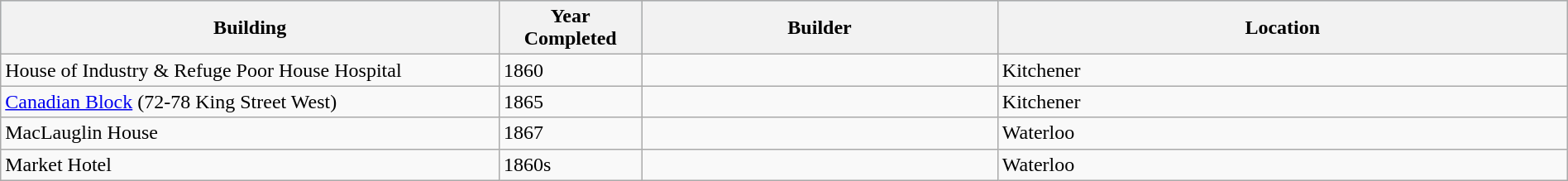<table class="wikitable" style="margin:1em auto;">
<tr bgcolor="lightblue">
<th width=28%>Building</th>
<th width=8%>Year Completed</th>
<th width=20%>Builder</th>
<th width=32%>Location</th>
</tr>
<tr>
<td>House of Industry & Refuge Poor House Hospital</td>
<td> 1860</td>
<td></td>
<td>Kitchener</td>
</tr>
<tr>
<td><a href='#'>Canadian Block</a> (72-78 King Street West)</td>
<td>1865</td>
<td></td>
<td>Kitchener</td>
</tr>
<tr>
<td>MacLauglin House</td>
<td>1867</td>
<td></td>
<td>Waterloo</td>
</tr>
<tr>
<td>Market Hotel</td>
<td>1860s</td>
<td></td>
<td>Waterloo</td>
</tr>
</table>
